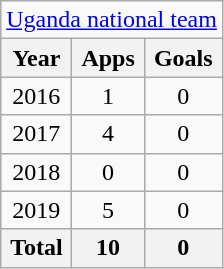<table class="wikitable" style="text-align:center">
<tr>
<td colspan="3"><a href='#'>Uganda national team</a></td>
</tr>
<tr>
<th>Year</th>
<th>Apps</th>
<th>Goals</th>
</tr>
<tr>
<td>2016</td>
<td>1</td>
<td>0</td>
</tr>
<tr>
<td>2017</td>
<td>4</td>
<td>0</td>
</tr>
<tr>
<td>2018</td>
<td>0</td>
<td>0</td>
</tr>
<tr>
<td>2019</td>
<td>5</td>
<td>0</td>
</tr>
<tr>
<th>Total</th>
<th>10</th>
<th>0</th>
</tr>
</table>
